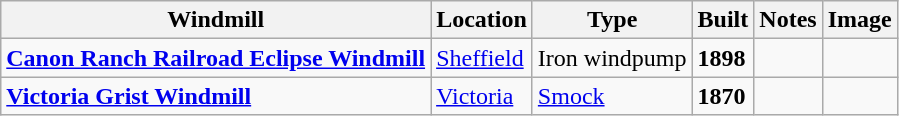<table class="wikitable">
<tr>
<th>Windmill</th>
<th>Location</th>
<th>Type</th>
<th>Built</th>
<th>Notes</th>
<th>Image</th>
</tr>
<tr>
<td><strong><a href='#'>Canon Ranch Railroad Eclipse Windmill</a></strong></td>
<td><a href='#'>Sheffield</a><br></td>
<td>Iron windpump</td>
<td><strong>1898</strong></td>
<td></td>
<td></td>
</tr>
<tr>
<td><strong><a href='#'>Victoria Grist Windmill</a></strong></td>
<td><a href='#'>Victoria</a><br></td>
<td><a href='#'>Smock</a></td>
<td><strong>1870</strong></td>
<td></td>
<td></td>
</tr>
</table>
